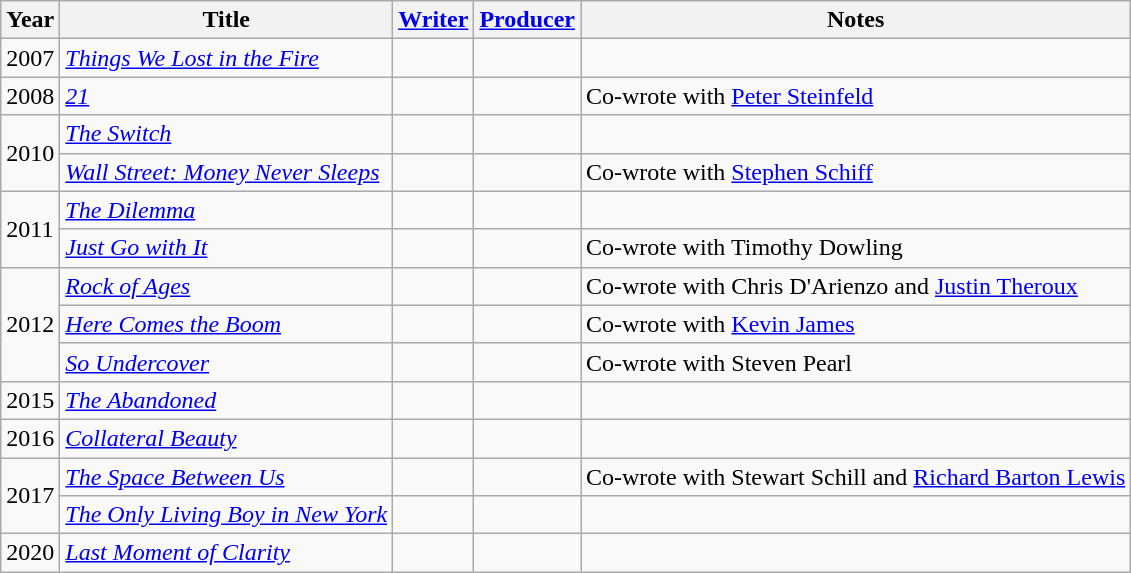<table class="wikitable">
<tr>
<th>Year</th>
<th>Title</th>
<th><a href='#'>Writer</a></th>
<th><a href='#'>Producer</a></th>
<th>Notes</th>
</tr>
<tr>
<td>2007</td>
<td><em><a href='#'>Things We Lost in the Fire</a></em></td>
<td></td>
<td></td>
<td></td>
</tr>
<tr>
<td>2008</td>
<td><em><a href='#'>21</a></em></td>
<td></td>
<td></td>
<td>Co-wrote with <a href='#'>Peter Steinfeld</a></td>
</tr>
<tr>
<td rowspan="2">2010</td>
<td><em><a href='#'>The Switch</a></em></td>
<td></td>
<td></td>
<td></td>
</tr>
<tr>
<td><em><a href='#'>Wall Street: Money Never Sleeps</a></em></td>
<td></td>
<td></td>
<td>Co-wrote with <a href='#'>Stephen Schiff</a></td>
</tr>
<tr>
<td rowspan="2">2011</td>
<td><em><a href='#'>The Dilemma</a></em></td>
<td></td>
<td></td>
<td></td>
</tr>
<tr>
<td><em><a href='#'>Just Go with It</a></em></td>
<td></td>
<td></td>
<td>Co-wrote with Timothy Dowling</td>
</tr>
<tr>
<td rowspan="3">2012</td>
<td><em><a href='#'>Rock of Ages</a></em></td>
<td></td>
<td></td>
<td>Co-wrote with Chris D'Arienzo and <a href='#'>Justin Theroux</a></td>
</tr>
<tr>
<td><em><a href='#'>Here Comes the Boom</a></em></td>
<td></td>
<td></td>
<td>Co-wrote with <a href='#'>Kevin James</a></td>
</tr>
<tr>
<td><em><a href='#'>So Undercover</a></em></td>
<td></td>
<td></td>
<td>Co-wrote with Steven Pearl</td>
</tr>
<tr>
<td>2015</td>
<td><em><a href='#'>The Abandoned</a></em></td>
<td></td>
<td></td>
<td></td>
</tr>
<tr>
<td>2016</td>
<td><em><a href='#'>Collateral Beauty</a></em></td>
<td></td>
<td></td>
<td></td>
</tr>
<tr>
<td rowspan="2">2017</td>
<td><em><a href='#'>The Space Between Us</a></em></td>
<td></td>
<td></td>
<td>Co-wrote with Stewart Schill and <a href='#'>Richard Barton Lewis</a></td>
</tr>
<tr>
<td><em><a href='#'>The Only Living Boy in New York</a></em></td>
<td></td>
<td></td>
<td></td>
</tr>
<tr>
<td>2020</td>
<td><em><a href='#'>Last Moment of Clarity</a></em></td>
<td></td>
<td></td>
<td></td>
</tr>
</table>
